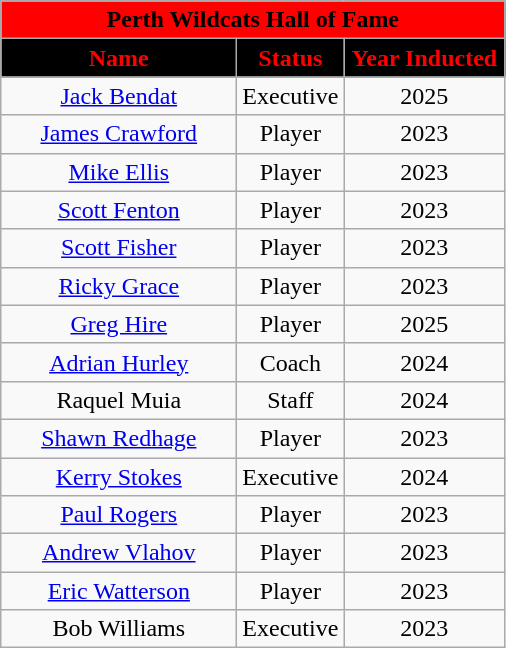<table class="wikitable sortable" style="text-align:center">
<tr>
<td colspan="4" style="background:red; color:black;"><strong>Perth Wildcats Hall of Fame</strong></td>
</tr>
<tr>
<th style="width:150px; background:black; color:red;">Name</th>
<th style="width:40px; background:black; color:red;">Status</th>
<th style="width:100px; background:black; color:red;">Year Inducted</th>
</tr>
<tr>
<td><a href='#'>Jack Bendat</a></td>
<td>Executive</td>
<td>2025</td>
</tr>
<tr>
<td><a href='#'>James Crawford</a></td>
<td>Player</td>
<td>2023</td>
</tr>
<tr>
<td><a href='#'>Mike Ellis</a></td>
<td>Player</td>
<td>2023</td>
</tr>
<tr>
<td><a href='#'>Scott Fenton</a></td>
<td>Player</td>
<td>2023</td>
</tr>
<tr>
<td><a href='#'>Scott Fisher</a></td>
<td>Player</td>
<td>2023</td>
</tr>
<tr>
<td><a href='#'>Ricky Grace</a></td>
<td>Player</td>
<td>2023</td>
</tr>
<tr>
<td><a href='#'>Greg Hire</a></td>
<td>Player</td>
<td>2025</td>
</tr>
<tr>
<td><a href='#'>Adrian Hurley</a></td>
<td>Coach</td>
<td>2024</td>
</tr>
<tr>
<td>Raquel Muia</td>
<td>Staff</td>
<td>2024</td>
</tr>
<tr>
<td><a href='#'>Shawn Redhage</a></td>
<td>Player</td>
<td>2023</td>
</tr>
<tr>
<td><a href='#'>Kerry Stokes</a></td>
<td>Executive</td>
<td>2024</td>
</tr>
<tr>
<td><a href='#'>Paul Rogers</a></td>
<td>Player</td>
<td>2023</td>
</tr>
<tr>
<td><a href='#'>Andrew Vlahov</a></td>
<td>Player</td>
<td>2023</td>
</tr>
<tr>
<td><a href='#'>Eric Watterson</a></td>
<td>Player</td>
<td>2023</td>
</tr>
<tr>
<td>Bob Williams</td>
<td>Executive</td>
<td>2023</td>
</tr>
</table>
